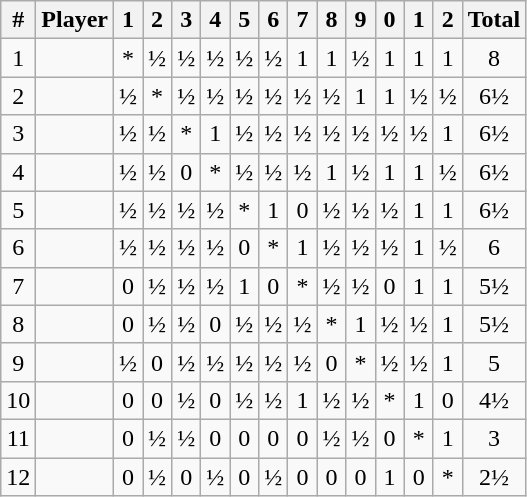<table class="wikitable" style="text-align: center; margin: 0em 4em">
<tr>
<th>#</th>
<th>Player</th>
<th>1</th>
<th>2</th>
<th>3</th>
<th>4</th>
<th>5</th>
<th>6</th>
<th>7</th>
<th>8</th>
<th>9</th>
<th>0</th>
<th>1</th>
<th>2</th>
<th>Total</th>
</tr>
<tr>
<td>1</td>
<td align=left></td>
<td>*</td>
<td>½</td>
<td>½</td>
<td>½</td>
<td>½</td>
<td>½</td>
<td>1</td>
<td>1</td>
<td>½</td>
<td>1</td>
<td>1</td>
<td>1</td>
<td>8</td>
</tr>
<tr>
<td>2</td>
<td align=left></td>
<td>½</td>
<td>*</td>
<td>½</td>
<td>½</td>
<td>½</td>
<td>½</td>
<td>½</td>
<td>½</td>
<td>1</td>
<td>1</td>
<td>½</td>
<td>½</td>
<td>6½</td>
</tr>
<tr>
<td>3</td>
<td align=left></td>
<td>½</td>
<td>½</td>
<td>*</td>
<td>1</td>
<td>½</td>
<td>½</td>
<td>½</td>
<td>½</td>
<td>½</td>
<td>½</td>
<td>½</td>
<td>1</td>
<td>6½</td>
</tr>
<tr>
<td>4</td>
<td align=left></td>
<td>½</td>
<td>½</td>
<td>0</td>
<td>*</td>
<td>½</td>
<td>½</td>
<td>½</td>
<td>1</td>
<td>½</td>
<td>1</td>
<td>1</td>
<td>½</td>
<td>6½</td>
</tr>
<tr>
<td>5</td>
<td align=left></td>
<td>½</td>
<td>½</td>
<td>½</td>
<td>½</td>
<td>*</td>
<td>1</td>
<td>0</td>
<td>½</td>
<td>½</td>
<td>½</td>
<td>1</td>
<td>1</td>
<td>6½</td>
</tr>
<tr>
<td>6</td>
<td align=left></td>
<td>½</td>
<td>½</td>
<td>½</td>
<td>½</td>
<td>0</td>
<td>*</td>
<td>1</td>
<td>½</td>
<td>½</td>
<td>½</td>
<td>1</td>
<td>½</td>
<td>6</td>
</tr>
<tr>
<td>7</td>
<td align=left></td>
<td>0</td>
<td>½</td>
<td>½</td>
<td>½</td>
<td>1</td>
<td>0</td>
<td>*</td>
<td>½</td>
<td>½</td>
<td>0</td>
<td>1</td>
<td>1</td>
<td>5½</td>
</tr>
<tr>
<td>8</td>
<td align=left></td>
<td>0</td>
<td>½</td>
<td>½</td>
<td>0</td>
<td>½</td>
<td>½</td>
<td>½</td>
<td>*</td>
<td>1</td>
<td>½</td>
<td>½</td>
<td>1</td>
<td>5½</td>
</tr>
<tr>
<td>9</td>
<td align=left></td>
<td>½</td>
<td>0</td>
<td>½</td>
<td>½</td>
<td>½</td>
<td>½</td>
<td>½</td>
<td>0</td>
<td>*</td>
<td>½</td>
<td>½</td>
<td>1</td>
<td>5</td>
</tr>
<tr>
<td>10</td>
<td align=left></td>
<td>0</td>
<td>0</td>
<td>½</td>
<td>0</td>
<td>½</td>
<td>½</td>
<td>1</td>
<td>½</td>
<td>½</td>
<td>*</td>
<td>1</td>
<td>0</td>
<td>4½</td>
</tr>
<tr>
<td>11</td>
<td align=left></td>
<td>0</td>
<td>½</td>
<td>½</td>
<td>0</td>
<td>0</td>
<td>0</td>
<td>0</td>
<td>½</td>
<td>½</td>
<td>0</td>
<td>*</td>
<td>1</td>
<td>3</td>
</tr>
<tr>
<td>12</td>
<td align=left></td>
<td>0</td>
<td>½</td>
<td>0</td>
<td>½</td>
<td>0</td>
<td>½</td>
<td>0</td>
<td>0</td>
<td>0</td>
<td>1</td>
<td>0</td>
<td>*</td>
<td>2½</td>
</tr>
</table>
